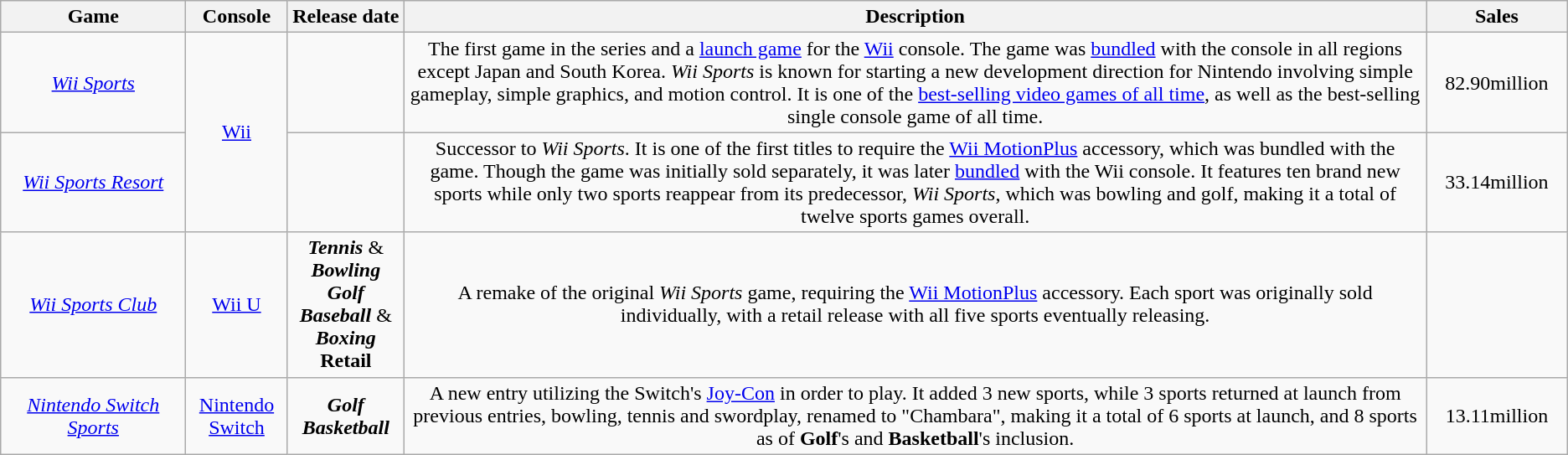<table class="wikitable" style="text-align:center;">
<tr>
<th width="140">Game</th>
<th>Console</th>
<th>Release date</th>
<th>Description</th>
<th width="105">Sales</th>
</tr>
<tr>
<td><em><a href='#'>Wii Sports</a></em></td>
<td rowspan="2"><a href='#'>Wii</a></td>
<td></td>
<td>The first game in the series and a <a href='#'>launch game</a> for the <a href='#'>Wii</a> console. The game was <a href='#'>bundled</a> with the console in all regions except Japan and South Korea. <em>Wii Sports</em> is known for starting a new development direction for Nintendo involving simple gameplay, simple graphics, and motion control. It is one of the <a href='#'>best-selling video games of all time</a>, as well as the best-selling single console game of all time.</td>
<td>82.90million</td>
</tr>
<tr>
<td><em><a href='#'>Wii Sports Resort</a></em></td>
<td></td>
<td>Successor to <em>Wii Sports</em>. It is one of the first titles to require the <a href='#'>Wii MotionPlus</a> accessory, which was bundled with the game. Though the game was initially sold separately, it was later <a href='#'>bundled</a> with the Wii console. It features ten brand new sports while only two sports reappear from its predecessor, <em>Wii Sports</em>, which was bowling and golf, making it a total of twelve sports games overall.</td>
<td>33.14million</td>
</tr>
<tr>
<td><em><a href='#'>Wii Sports Club</a></em></td>
<td><a href='#'>Wii U</a></td>
<td><strong><em>Tennis</em></strong> & <strong><em>Bowling</em></strong><br><strong><em>Golf</em></strong><br><strong><em>Baseball</em></strong> & <strong><em>Boxing</em></strong><br><strong>Retail</strong><br></td>
<td>A remake of the original <em>Wii Sports</em> game, requiring the <a href='#'>Wii MotionPlus</a> accessory. Each sport was originally sold individually, with a retail release with all five sports eventually releasing.</td>
<td></td>
</tr>
<tr>
<td><em><a href='#'>Nintendo Switch Sports</a></em></td>
<td><a href='#'>Nintendo Switch</a></td>
<td>  <strong><em>Golf</em></strong>   <strong><em>Basketball</em></strong> </td>
<td>A new entry utilizing the Switch's <a href='#'>Joy-Con</a> in order to play. It added 3 new sports, while 3 sports returned at launch from previous entries, bowling, tennis and swordplay, renamed to "Chambara", making it a total of 6 sports at launch, and 8 sports as of <strong>Golf</strong>'s and <strong>Basketball</strong>'s inclusion.</td>
<td>13.11million</td>
</tr>
</table>
